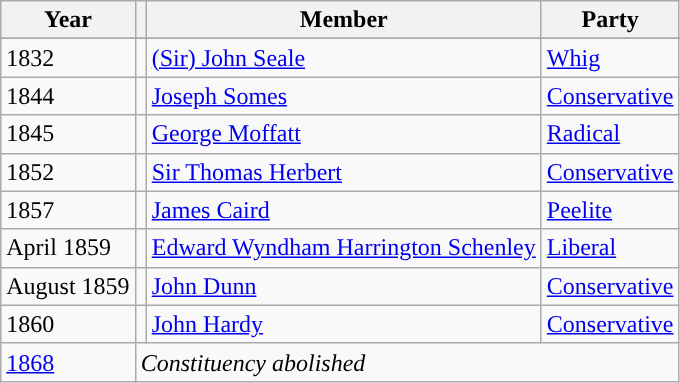<table class="wikitable">
<tr>
<th>Year</th>
<th></th>
<th>Member</th>
<th>Party</th>
</tr>
<tr>
</tr>
<tr>
<td>1832</td>
<td style="color:inherit;background-color: "></td>
<td><a href='#'>(Sir) John Seale</a></td>
<td><a href='#'>Whig</a></td>
</tr>
<tr>
<td>1844</td>
<td style="color:inherit;background-color: "></td>
<td><a href='#'>Joseph Somes</a></td>
<td><a href='#'>Conservative</a></td>
</tr>
<tr>
<td>1845</td>
<td style="color:inherit;background-color: "></td>
<td><a href='#'>George Moffatt</a></td>
<td><a href='#'>Radical</a></td>
</tr>
<tr>
<td>1852</td>
<td style="color:inherit;background-color: "></td>
<td><a href='#'>Sir Thomas Herbert</a></td>
<td><a href='#'>Conservative</a></td>
</tr>
<tr>
<td>1857</td>
<td style="color:inherit;background-color: "></td>
<td><a href='#'>James Caird</a></td>
<td><a href='#'>Peelite</a></td>
</tr>
<tr>
<td>April 1859</td>
<td style="color:inherit;background-color: "></td>
<td><a href='#'>Edward Wyndham Harrington Schenley</a></td>
<td><a href='#'>Liberal</a></td>
</tr>
<tr>
<td>August 1859</td>
<td style="color:inherit;background-color: "></td>
<td><a href='#'>John Dunn</a></td>
<td><a href='#'>Conservative</a></td>
</tr>
<tr>
<td>1860</td>
<td style="color:inherit;background-color: "></td>
<td><a href='#'>John Hardy</a></td>
<td><a href='#'>Conservative</a></td>
</tr>
<tr>
<td><a href='#'>1868</a></td>
<td colspan="6"><em>Constituency abolished</em></td>
</tr>
</table>
